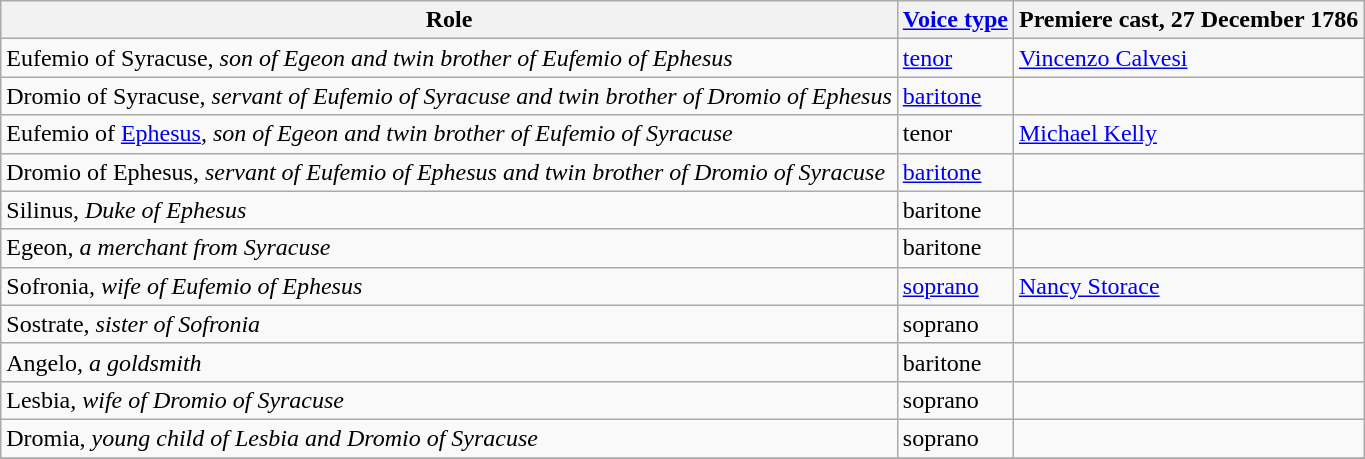<table class="wikitable">
<tr>
<th>Role</th>
<th><a href='#'>Voice type</a></th>
<th>Premiere cast, 27 December 1786</th>
</tr>
<tr>
<td>Eufemio of Syracuse, <em>son of Egeon and twin brother of Eufemio of Ephesus</em></td>
<td><a href='#'>tenor</a></td>
<td><a href='#'>Vincenzo Calvesi</a></td>
</tr>
<tr>
<td>Dromio of Syracuse, <em>servant of Eufemio of Syracuse and twin brother of Dromio of Ephesus</em></td>
<td><a href='#'>baritone</a></td>
<td></td>
</tr>
<tr>
<td>Eufemio of <a href='#'>Ephesus</a>, <em>son of Egeon and twin brother of Eufemio of Syracuse</em></td>
<td>tenor</td>
<td><a href='#'>Michael Kelly</a></td>
</tr>
<tr>
<td>Dromio of Ephesus, <em>servant of Eufemio of Ephesus and twin brother of Dromio of Syracuse</em></td>
<td><a href='#'>baritone</a></td>
<td></td>
</tr>
<tr>
<td>Silinus, <em>Duke of Ephesus</em></td>
<td>baritone</td>
<td></td>
</tr>
<tr>
<td>Egeon, <em>a merchant from Syracuse</em></td>
<td>baritone</td>
<td></td>
</tr>
<tr>
<td>Sofronia, <em>wife of Eufemio of Ephesus</em></td>
<td><a href='#'>soprano</a></td>
<td><a href='#'>Nancy Storace</a></td>
</tr>
<tr>
<td>Sostrate, <em>sister of Sofronia</em></td>
<td>soprano</td>
<td></td>
</tr>
<tr>
<td>Angelo, <em>a goldsmith</em></td>
<td>baritone</td>
<td></td>
</tr>
<tr>
<td>Lesbia, <em>wife of Dromio of Syracuse</em></td>
<td>soprano</td>
<td></td>
</tr>
<tr>
<td>Dromia, <em>young child of Lesbia and Dromio of Syracuse</em></td>
<td>soprano</td>
<td></td>
</tr>
<tr>
</tr>
</table>
